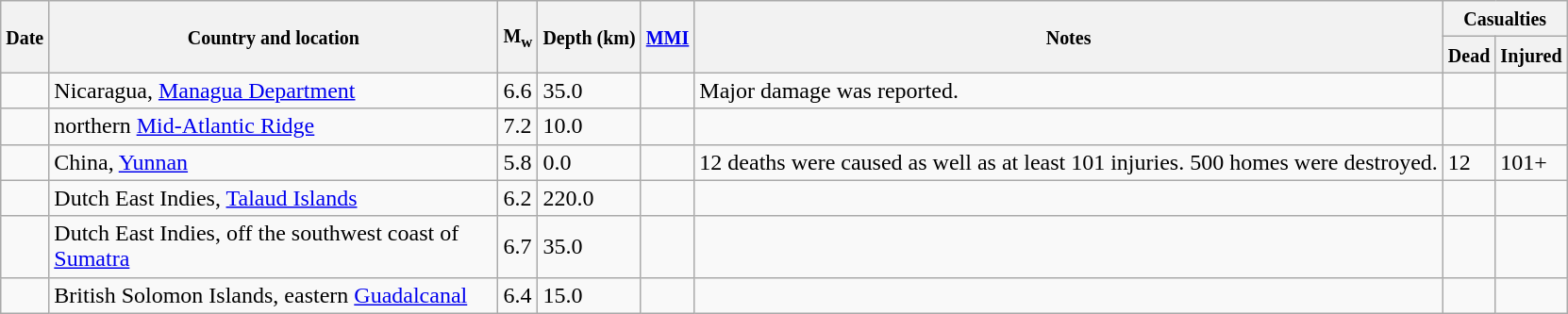<table class="wikitable sortable sort-under" style="border:1px black; margin-left:1em;">
<tr>
<th rowspan="2"><small>Date</small></th>
<th rowspan="2" style="width: 310px"><small>Country and location</small></th>
<th rowspan="2"><small>M<sub>w</sub></small></th>
<th rowspan="2"><small>Depth (km)</small></th>
<th rowspan="2"><small><a href='#'>MMI</a></small></th>
<th rowspan="2" class="unsortable"><small>Notes</small></th>
<th colspan="2"><small>Casualties</small></th>
</tr>
<tr>
<th><small>Dead</small></th>
<th><small>Injured</small></th>
</tr>
<tr>
<td></td>
<td>Nicaragua, <a href='#'>Managua Department</a></td>
<td>6.6</td>
<td>35.0</td>
<td></td>
<td>Major damage was reported.</td>
<td></td>
<td></td>
</tr>
<tr>
<td></td>
<td>northern <a href='#'>Mid-Atlantic Ridge</a></td>
<td>7.2</td>
<td>10.0</td>
<td></td>
<td></td>
<td></td>
<td></td>
</tr>
<tr>
<td></td>
<td>China, <a href='#'>Yunnan</a></td>
<td>5.8</td>
<td>0.0</td>
<td></td>
<td>12 deaths were caused as well as at least 101 injuries. 500 homes were destroyed.</td>
<td>12</td>
<td>101+</td>
</tr>
<tr>
<td></td>
<td>Dutch East Indies, <a href='#'>Talaud Islands</a></td>
<td>6.2</td>
<td>220.0</td>
<td></td>
<td></td>
<td></td>
<td></td>
</tr>
<tr>
<td></td>
<td>Dutch East Indies, off the southwest coast of <a href='#'>Sumatra</a></td>
<td>6.7</td>
<td>35.0</td>
<td></td>
<td></td>
<td></td>
<td></td>
</tr>
<tr>
<td></td>
<td>British Solomon Islands, eastern <a href='#'>Guadalcanal</a></td>
<td>6.4</td>
<td>15.0</td>
<td></td>
<td></td>
<td></td>
<td></td>
</tr>
</table>
